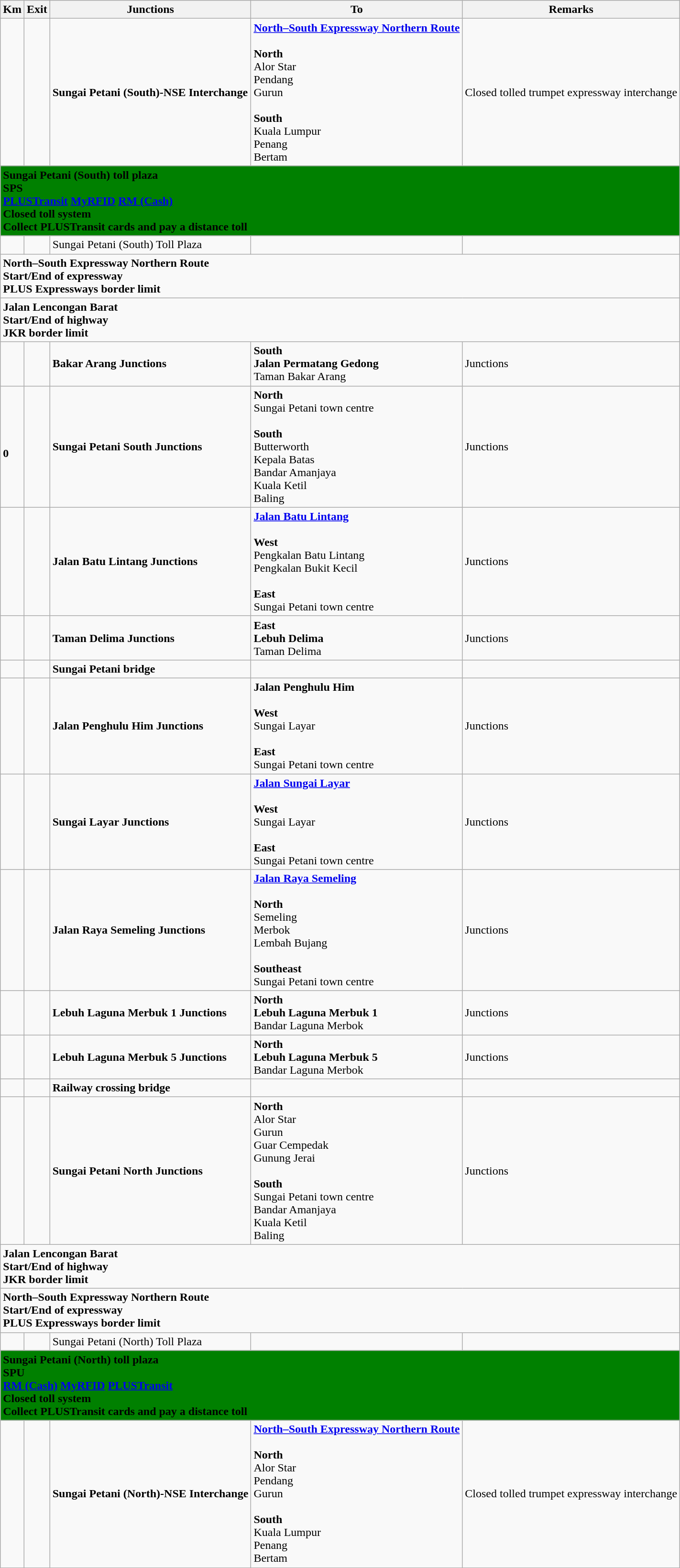<table class="wikitable">
<tr>
<th>Km</th>
<th>Exit</th>
<th>Junctions</th>
<th>To</th>
<th>Remarks</th>
</tr>
<tr>
<td></td>
<td></td>
<td><strong>Sungai Petani (South)-NSE Interchange</strong></td>
<td>  <strong><a href='#'>North–South Expressway Northern Route</a></strong><br><br><strong>North</strong><br>   Alor Star<br>   Pendang<br>   Gurun<br><br><strong>South </strong><br>  Kuala Lumpur<br> Penang<br>  Bertam</td>
<td>Closed tolled trumpet expressway interchange</td>
</tr>
<tr>
<td style="width:600px" colspan="6" style="text-align:center" bgcolor="green"><strong><span>Sungai Petani (South) toll plaza<br>SPS<br><a href='#'><span>PLUSTransit</span></a>   <a href='#'><span>My</span><span>RFID</span></a>   <a href='#'><span>RM (Cash)</span></a><br>Closed toll system<br>Collect PLUSTransit cards and pay a distance toll</span></strong></td>
</tr>
<tr>
<td></td>
<td></td>
<td> Sungai Petani (South) Toll Plaza</td>
<td> </td>
<td></td>
</tr>
<tr>
<td style="width:600px" colspan="6" style="text-align:center; background:green;"><strong><span>  North–South Expressway Northern Route<br>Start/End of expressway<br>PLUS Expressways border limit</span></strong></td>
</tr>
<tr>
<td style="width:600px" colspan="6" style="text-align:center; background:blue;"><strong><span> Jalan Lencongan Barat<br>Start/End of highway<br>JKR border limit</span></strong></td>
</tr>
<tr>
<td></td>
<td></td>
<td><strong>Bakar Arang Junctions</strong></td>
<td><strong>South</strong><br><strong>Jalan Permatang Gedong</strong><br>Taman Bakar Arang</td>
<td>Junctions</td>
</tr>
<tr>
<td><br><strong>0</strong></td>
<td></td>
<td><strong>Sungai Petani South Junctions</strong></td>
<td><strong>North</strong><br> Sungai Petani town centre<br><br><strong>South</strong><br> Butterworth<br> Kepala Batas<br> Bandar Amanjaya<br> Kuala Ketil<br> Baling</td>
<td>Junctions</td>
</tr>
<tr>
<td></td>
<td></td>
<td><strong>Jalan Batu Lintang Junctions</strong></td>
<td> <strong><a href='#'>Jalan Batu Lintang</a></strong><br><br><strong>West</strong><br> Pengkalan Batu Lintang<br> Pengkalan Bukit Kecil<br><br><strong>East</strong><br> Sungai Petani town centre</td>
<td>Junctions</td>
</tr>
<tr>
<td></td>
<td></td>
<td><strong>Taman Delima Junctions</strong></td>
<td><strong>East</strong><br><strong>Lebuh Delima </strong><br>Taman Delima</td>
<td>Junctions</td>
</tr>
<tr>
<td></td>
<td></td>
<td><strong>Sungai Petani bridge</strong></td>
<td></td>
<td></td>
</tr>
<tr>
<td></td>
<td></td>
<td><strong>Jalan Penghulu Him Junctions</strong></td>
<td><strong>Jalan Penghulu Him</strong><br><br><strong>West</strong><br>Sungai Layar<br><br><strong>East</strong><br>Sungai Petani town centre</td>
<td>Junctions</td>
</tr>
<tr>
<td></td>
<td></td>
<td><strong>Sungai Layar Junctions</strong></td>
<td> <strong><a href='#'>Jalan Sungai Layar</a></strong><br><br><strong>West</strong><br>Sungai Layar<br><br><strong>East</strong><br>Sungai Petani town centre</td>
<td>Junctions</td>
</tr>
<tr>
<td></td>
<td></td>
<td><strong>Jalan Raya Semeling Junctions</strong></td>
<td> <strong><a href='#'>Jalan Raya Semeling</a></strong><br><br><strong>North</strong><br> Semeling<br> Merbok<br> Lembah Bujang<br><br><strong>Southeast</strong><br> Sungai Petani town centre</td>
<td>Junctions</td>
</tr>
<tr>
<td></td>
<td></td>
<td><strong>Lebuh Laguna Merbuk 1 Junctions</strong></td>
<td><strong>North</strong><br><strong>Lebuh Laguna Merbuk 1</strong><br>Bandar Laguna Merbok</td>
<td>Junctions</td>
</tr>
<tr>
<td></td>
<td></td>
<td><strong>Lebuh Laguna Merbuk 5 Junctions</strong></td>
<td><strong>North</strong><br><strong>Lebuh Laguna Merbuk 5</strong><br>Bandar Laguna Merbok</td>
<td>Junctions</td>
</tr>
<tr>
<td></td>
<td></td>
<td><strong>Railway crossing bridge</strong></td>
<td></td>
<td></td>
</tr>
<tr>
<td></td>
<td></td>
<td><strong>Sungai Petani North Junctions</strong></td>
<td><strong>North</strong><br> Alor Star<br> Gurun<br> Guar Cempedak<br> Gunung Jerai<br><br><strong>South</strong><br> Sungai Petani town centre<br> Bandar Amanjaya<br> Kuala Ketil<br> Baling</td>
<td>Junctions</td>
</tr>
<tr>
<td style="width:600px" colspan="6" style="text-align:center; background:blue;"><strong><span> Jalan Lencongan Barat<br>Start/End of highway<br>JKR border limit</span></strong></td>
</tr>
<tr>
<td style="width:600px" colspan="6" style="text-align:center; background:green;"><strong><span>  North–South Expressway Northern Route<br>Start/End of expressway<br>PLUS Expressways border limit</span></strong></td>
</tr>
<tr>
<td></td>
<td></td>
<td> Sungai Petani (North) Toll Plaza</td>
<td> </td>
<td></td>
</tr>
<tr>
<td style="width:600px" colspan="6" style="text-align:center" bgcolor="green"><strong><span>Sungai Petani (North) toll plaza<br>SPU<br><a href='#'><span>RM (Cash)</span></a>   <a href='#'><span>My</span><span>RFID</span></a>   <a href='#'><span>PLUSTransit</span></a><br>Closed toll system<br>Collect PLUSTransit cards and pay a distance toll</span></strong></td>
</tr>
<tr>
<td></td>
<td></td>
<td><strong>Sungai Petani (North)-NSE Interchange</strong></td>
<td>  <strong><a href='#'>North–South Expressway Northern Route</a></strong><br><br><strong>North</strong><br>   Alor Star<br>   Pendang<br>   Gurun<br><br><strong>South</strong><br>  Kuala Lumpur<br> Penang<br>  Bertam</td>
<td>Closed tolled trumpet expressway interchange</td>
</tr>
<tr>
</tr>
</table>
